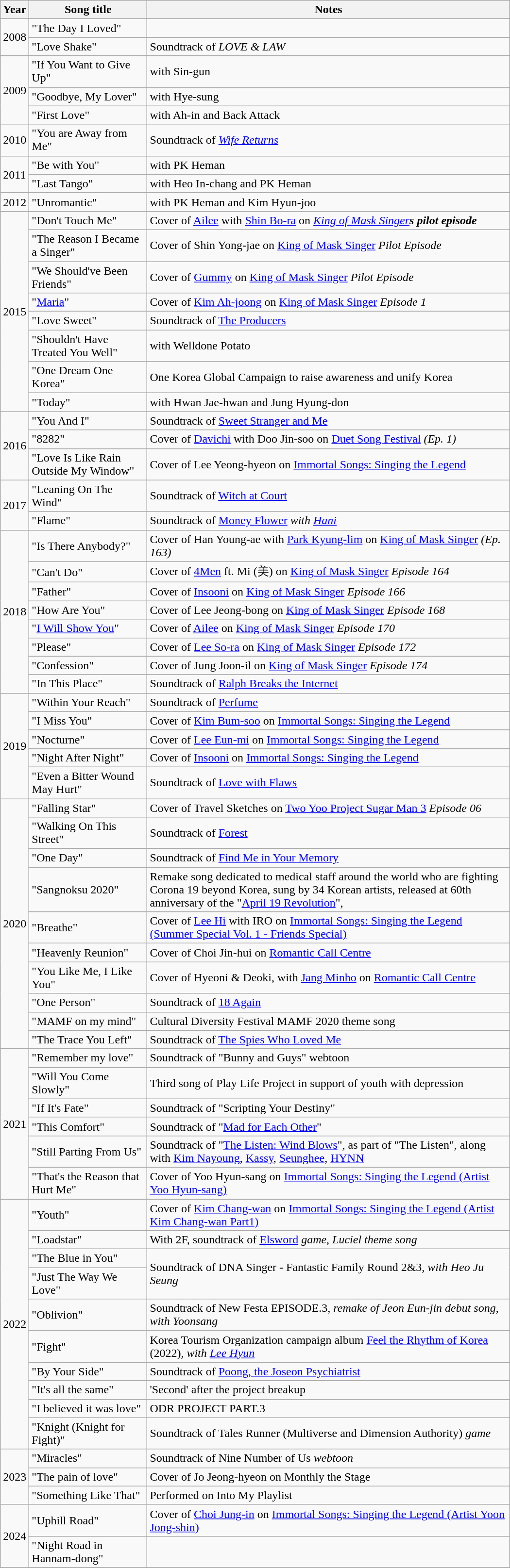<table class="wikitable" style="width:700px">
<tr>
<th>Year</th>
<th>Song title</th>
<th>Notes</th>
</tr>
<tr>
<td rowspan=2>2008</td>
<td>"The Day I Loved" </td>
<td></td>
</tr>
<tr>
<td>"Love Shake"</td>
<td>Soundtrack of <em>LOVE & LAW</em></td>
</tr>
<tr>
<td rowspan=3>2009</td>
<td>"If You Want to Give Up" </td>
<td>with Sin-gun</td>
</tr>
<tr>
<td>"Goodbye, My Lover" </td>
<td>with Hye-sung</td>
</tr>
<tr>
<td>"First Love"</td>
<td>with Ah-in and Back Attack</td>
</tr>
<tr>
<td>2010</td>
<td>"You are Away from Me" </td>
<td>Soundtrack of <em><a href='#'>Wife Returns</a></em></td>
</tr>
<tr>
<td rowspan=2>2011</td>
<td>"Be with You"</td>
<td>with PK Heman</td>
</tr>
<tr>
<td>"Last Tango"</td>
<td>with Heo In-chang and PK Heman</td>
</tr>
<tr>
<td>2012</td>
<td>"Unromantic"</td>
<td>with PK Heman and Kim Hyun-joo</td>
</tr>
<tr>
<td rowspan=8>2015</td>
<td>"Don't Touch Me" </td>
<td>Cover of <a href='#'>Ailee</a> with <a href='#'>Shin Bo-ra</a> on <em><a href='#'>King of Mask Singer</a><strong>s pilot episode</td>
</tr>
<tr>
<td>"The Reason I Became a Singer" </td>
<td>Cover of Shin Yong-jae on </em><a href='#'>King of Mask Singer</a><em> Pilot Episode</td>
</tr>
<tr>
<td>"We Should've Been Friends" </td>
<td>Cover of <a href='#'>Gummy</a> on </em><a href='#'>King of Mask Singer</a><em> Pilot Episode</td>
</tr>
<tr>
<td>"<a href='#'>Maria</a>" </td>
<td>Cover of <a href='#'>Kim Ah-joong</a> on </em><a href='#'>King of Mask Singer</a><em> Episode 1</td>
</tr>
<tr>
<td>"Love Sweet"</td>
<td>Soundtrack of </em><a href='#'>The Producers</a><em></td>
</tr>
<tr>
<td>"Shouldn't Have Treated You Well" </td>
<td>with Welldone Potato</td>
</tr>
<tr>
<td>"One Dream One Korea" </td>
<td>One Korea Global Campaign to raise awareness and unify Korea</td>
</tr>
<tr>
<td>"Today" </td>
<td>with Hwan Jae-hwan and Jung Hyung-don</td>
</tr>
<tr>
<td rowspan=3>2016</td>
<td>"You And I" </td>
<td>Soundtrack of </em><a href='#'>Sweet Stranger and Me</a><em></td>
</tr>
<tr>
<td>"8282"</td>
<td>Cover of <a href='#'>Davichi</a> with Doo Jin-soo on </em><a href='#'>Duet Song Festival</a><em> (Ep. 1)</td>
</tr>
<tr>
<td>"Love Is Like Rain Outside My Window" </td>
<td>Cover of Lee Yeong-hyeon on </em><a href='#'>Immortal Songs: Singing the Legend</a><em></td>
</tr>
<tr>
<td rowspan=2>2017</td>
<td>"Leaning On The Wind" </td>
<td>Soundtrack of </em><a href='#'>Witch at Court</a><em></td>
</tr>
<tr>
<td>"Flame"</td>
<td>Soundtrack of </em><a href='#'>Money Flower</a><em> with <a href='#'>Hani</a></td>
</tr>
<tr>
<td rowspan=8>2018</td>
<td>"Is There Anybody?" </td>
<td>Cover of Han Young-ae with <a href='#'>Park Kyung-lim</a> on </em><a href='#'>King of Mask Singer</a><em> (Ep. 163)</td>
</tr>
<tr>
<td>"Can't Do" </td>
<td>Cover of <a href='#'>4Men</a> ft. Mi (美) on </em><a href='#'>King of Mask Singer</a><em> Episode 164</td>
</tr>
<tr>
<td>"Father" </td>
<td>Cover of <a href='#'>Insooni</a> on </em><a href='#'>King of Mask Singer</a><em> Episode 166</td>
</tr>
<tr>
<td>"How Are You" </td>
<td>Cover of Lee Jeong-bong on </em><a href='#'>King of Mask Singer</a><em> Episode 168</td>
</tr>
<tr>
<td>"<a href='#'>I Will Show You</a>" </td>
<td>Cover of <a href='#'>Ailee</a> on </em><a href='#'>King of Mask Singer</a><em> Episode 170</td>
</tr>
<tr>
<td>"Please" </td>
<td>Cover of <a href='#'>Lee So-ra</a> on </em><a href='#'>King of Mask Singer</a><em> Episode 172</td>
</tr>
<tr>
<td>"Confession" </td>
<td>Cover of Jung Joon-il on </em><a href='#'>King of Mask Singer</a><em> Episode 174</td>
</tr>
<tr>
<td>"In This Place"</td>
<td>Soundtrack of </em><a href='#'>Ralph Breaks the Internet</a><em></td>
</tr>
<tr>
<td rowspan=5>2019</td>
<td>"Within Your Reach" </td>
<td>Soundtrack of </em><a href='#'>Perfume</a><em></td>
</tr>
<tr>
<td>"I Miss You" </td>
<td>Cover of <a href='#'>Kim Bum-soo</a> on </em><a href='#'>Immortal Songs: Singing the Legend</a><em></td>
</tr>
<tr>
<td>"Nocturne" </td>
<td>Cover of <a href='#'>Lee Eun-mi</a> on </em><a href='#'>Immortal Songs: Singing the Legend</a><em></td>
</tr>
<tr>
<td>"Night After Night" </td>
<td>Cover of <a href='#'>Insooni</a> on </em><a href='#'>Immortal Songs: Singing the Legend</a><em></td>
</tr>
<tr>
<td>"Even a Bitter Wound May Hurt" </td>
<td>Soundtrack of </em><a href='#'>Love with Flaws</a><em></td>
</tr>
<tr>
<td rowspan=10>2020</td>
<td>"Falling Star" </td>
<td>Cover of Travel Sketches on </em><a href='#'>Two Yoo Project Sugar Man 3</a><em> Episode 06</td>
</tr>
<tr>
<td>"Walking On This Street" </td>
<td>Soundtrack of </em><a href='#'>Forest</a><em></td>
</tr>
<tr>
<td>"One Day" </td>
<td>Soundtrack of </em><a href='#'>Find Me in Your Memory</a><em></td>
</tr>
<tr>
<td>"Sangnoksu 2020" </td>
<td>Remake song dedicated to medical staff around the world who are fighting Corona 19 beyond Korea, sung by 34 Korean artists, released at 60th anniversary of the "<a href='#'>April 19 Revolution</a>",</td>
</tr>
<tr>
<td>"Breathe" </td>
<td>Cover of <a href='#'>Lee Hi</a> with IRO on </em><a href='#'>Immortal Songs: Singing the Legend (Summer Special Vol. 1 - Friends Special)</a><em></td>
</tr>
<tr>
<td>"Heavenly Reunion" </td>
<td>Cover of Choi Jin-hui on </em><a href='#'>Romantic Call Centre</a><em></td>
</tr>
<tr>
<td>"You Like Me, I Like You" </td>
<td>Cover of Hyeoni & Deoki, with <a href='#'>Jang Minho</a> on </em><a href='#'>Romantic Call Centre</a><em></td>
</tr>
<tr>
<td>"One Person" </td>
<td>Soundtrack of </em><a href='#'>18 Again</a><em></td>
</tr>
<tr>
<td>"MAMF on my mind"</td>
<td>Cultural Diversity Festival MAMF 2020 theme song</td>
</tr>
<tr>
<td>"The Trace You Left" </td>
<td>Soundtrack of </em><a href='#'>The Spies Who Loved Me</a><em></td>
</tr>
<tr>
<td rowspan=6>2021</td>
<td>"Remember my love" </td>
<td>Soundtrack of "Bunny and Guys" webtoon</td>
</tr>
<tr>
<td>"Will You Come Slowly" </td>
<td>Third song of Play Life Project in support of youth with depression</td>
</tr>
<tr>
<td>"If It's Fate" </td>
<td>Soundtrack of "Scripting Your Destiny"</td>
</tr>
<tr>
<td>"This Comfort" </td>
<td>Soundtrack of "<a href='#'>Mad for Each Other</a>"</td>
</tr>
<tr>
<td>"Still Parting From Us" </td>
<td>Soundtrack of "<a href='#'>The Listen: Wind Blows</a>", as part of "The Listen", along with <a href='#'>Kim Nayoung</a>, <a href='#'>Kassy</a>, <a href='#'>Seunghee</a>, <a href='#'>HYNN</a></td>
</tr>
<tr>
<td>"That's the Reason that Hurt Me" </td>
<td>Cover of Yoo Hyun-sang on </em><a href='#'>Immortal Songs: Singing the Legend (Artist Yoo Hyun-sang)</a><em></td>
</tr>
<tr>
<td rowspan=10>2022</td>
<td>"Youth" </td>
<td>Cover of <a href='#'>Kim Chang-wan</a> on </em><a href='#'>Immortal Songs: Singing the Legend (Artist Kim Chang-wan Part1)</a><em></td>
</tr>
<tr>
<td>"Loadstar"</td>
<td>With 2F, soundtrack of </em><a href='#'>Elsword</a><em> game, Luciel theme song</td>
</tr>
<tr>
<td>"The Blue in You" </td>
<td rowspan=2>Soundtrack of </em>DNA Singer - Fantastic Family Round 2&3<em>, with Heo Ju Seung</td>
</tr>
<tr>
<td>"Just The Way We Love" </td>
</tr>
<tr>
<td>"Oblivion" </td>
<td>Soundtrack of </em>New Festa EPISODE.3<em>, remake of Jeon Eun-jin debut song, with Yoonsang</td>
</tr>
<tr>
<td>"Fight" </td>
<td>Korea Tourism Organization campaign album </em><a href='#'>Feel the Rhythm of Korea</a> (2022)<em>, with <a href='#'>Lee Hyun</a></td>
</tr>
<tr>
<td>"By Your Side" </td>
<td>Soundtrack of </em><a href='#'>Poong, the Joseon Psychiatrist</a><em></td>
</tr>
<tr>
<td>"It's all the same" </td>
<td>'Second' after the project breakup</td>
</tr>
<tr>
<td>"I believed it was love" </td>
<td>ODR PROJECT PART.3</td>
</tr>
<tr>
<td>"Knight (Knight for Fight)"</td>
<td>Soundtrack of </em>Tales Runner (Multiverse and Dimension Authority)<em> game</td>
</tr>
<tr>
<td rowspan=3>2023</td>
<td>"Miracles" </td>
<td>Soundtrack of </em>Nine Number of Us<em> webtoon</td>
</tr>
<tr>
<td>"The pain of love" </td>
<td>Cover of Jo Jeong-hyeon on </em>Monthly the Stage<em></td>
</tr>
<tr>
<td>"Something Like That" </td>
<td>Performed on </em>Into My Playlist<em></td>
</tr>
<tr>
<td rowspan=2>2024</td>
<td>"Uphill Road" </td>
<td>Cover of <a href='#'>Choi Jung-in</a> on </em><a href='#'>Immortal Songs: Singing the Legend (Artist Yoon Jong-shin)</a><em></td>
</tr>
<tr>
<td>"Night Road in Hannam-dong" </td>
<td></td>
</tr>
<tr>
</tr>
</table>
